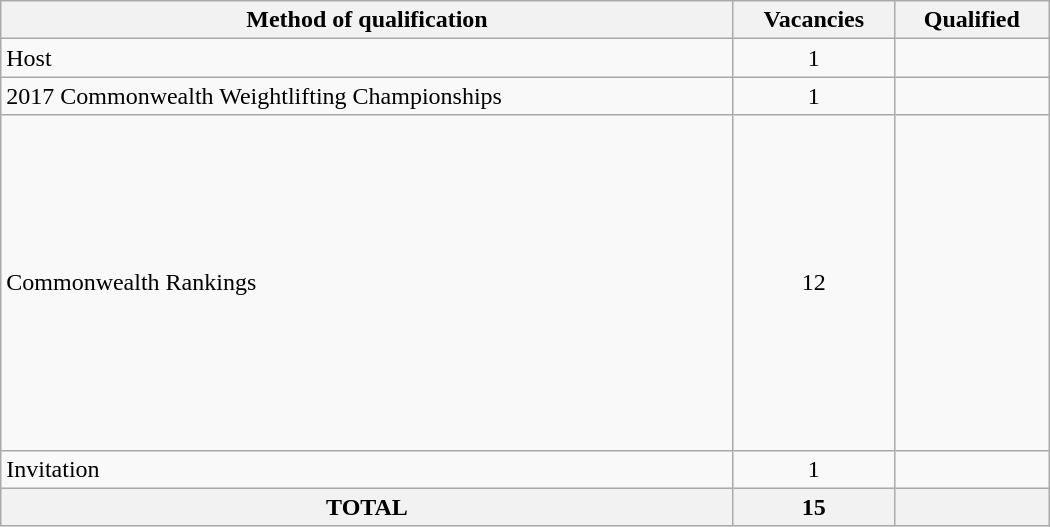<table class = "wikitable" width=700>
<tr>
<th>Method of qualification</th>
<th>Vacancies</th>
<th>Qualified</th>
</tr>
<tr>
<td>Host</td>
<td align="center">1</td>
<td></td>
</tr>
<tr>
<td>2017 Commonwealth Weightlifting Championships</td>
<td align="center">1</td>
<td></td>
</tr>
<tr>
<td>Commonwealth Rankings</td>
<td align="center">12</td>
<td><br><br><br><br><br><br><br><br><br><br><br><s></s><br></td>
</tr>
<tr>
<td>Invitation</td>
<td align="center">1</td>
<td></td>
</tr>
<tr>
<th>TOTAL</th>
<th>15</th>
<th></th>
</tr>
</table>
